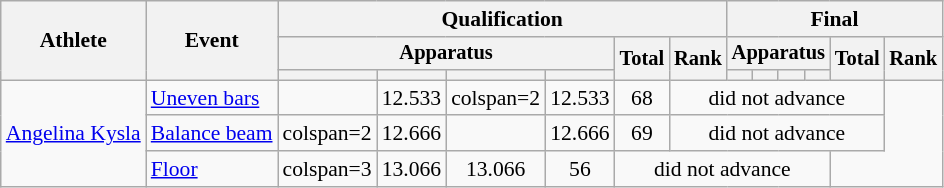<table class="wikitable" style="font-size:90%">
<tr>
<th rowspan=3>Athlete</th>
<th rowspan=3>Event</th>
<th colspan=6>Qualification</th>
<th colspan=6>Final</th>
</tr>
<tr style="font-size:95%">
<th colspan=4>Apparatus</th>
<th rowspan=2>Total</th>
<th rowspan=2>Rank</th>
<th colspan=4>Apparatus</th>
<th rowspan=2>Total</th>
<th rowspan=2>Rank</th>
</tr>
<tr style="font-size:95%">
<th></th>
<th></th>
<th></th>
<th></th>
<th></th>
<th></th>
<th></th>
<th></th>
</tr>
<tr align=center>
<td align=left rowspan=3><a href='#'>Angelina Kysla</a></td>
<td align=left><a href='#'>Uneven bars</a></td>
<td></td>
<td>12.533</td>
<td>colspan=2 </td>
<td>12.533</td>
<td>68</td>
<td colspan=6>did not advance</td>
</tr>
<tr align=center>
<td align=left><a href='#'>Balance beam</a></td>
<td>colspan=2 </td>
<td>12.666</td>
<td></td>
<td>12.666</td>
<td>69</td>
<td colspan=6>did not advance</td>
</tr>
<tr align=center>
<td align=left><a href='#'>Floor</a></td>
<td>colspan=3 </td>
<td>13.066</td>
<td>13.066</td>
<td>56</td>
<td colspan=6>did not advance</td>
</tr>
</table>
